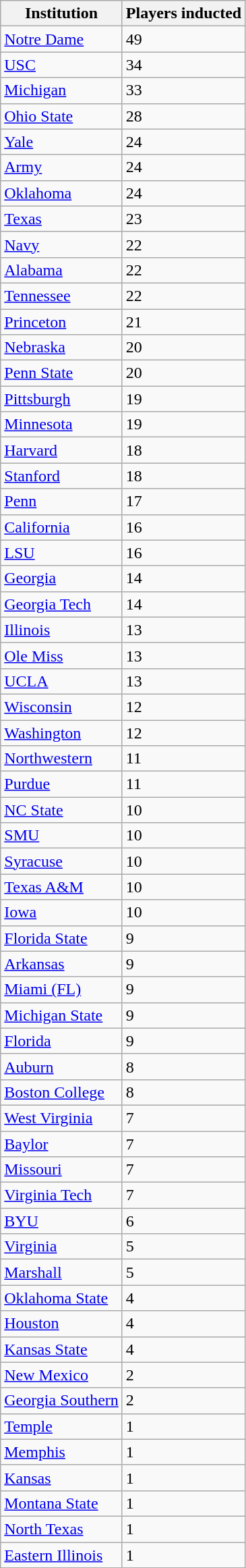<table class="wikitable">
<tr>
<th>Institution</th>
<th>Players inducted</th>
</tr>
<tr>
<td><a href='#'>Notre Dame</a></td>
<td>49</td>
</tr>
<tr>
<td><a href='#'>USC</a></td>
<td>34</td>
</tr>
<tr>
<td><a href='#'>Michigan</a></td>
<td>33</td>
</tr>
<tr>
<td><a href='#'>Ohio State</a></td>
<td>28</td>
</tr>
<tr>
<td><a href='#'>Yale</a></td>
<td>24</td>
</tr>
<tr>
<td><a href='#'>Army</a></td>
<td>24</td>
</tr>
<tr>
<td><a href='#'>Oklahoma</a></td>
<td>24</td>
</tr>
<tr>
<td><a href='#'>Texas</a></td>
<td>23</td>
</tr>
<tr>
<td><a href='#'>Navy</a></td>
<td>22</td>
</tr>
<tr>
<td><a href='#'>Alabama</a></td>
<td>22</td>
</tr>
<tr>
<td><a href='#'>Tennessee</a></td>
<td>22</td>
</tr>
<tr>
<td><a href='#'>Princeton</a></td>
<td>21</td>
</tr>
<tr>
<td><a href='#'>Nebraska</a></td>
<td>20</td>
</tr>
<tr>
<td><a href='#'>Penn State</a></td>
<td>20</td>
</tr>
<tr>
<td><a href='#'>Pittsburgh</a></td>
<td>19</td>
</tr>
<tr>
<td><a href='#'>Minnesota</a></td>
<td>19</td>
</tr>
<tr>
<td><a href='#'>Harvard</a></td>
<td>18</td>
</tr>
<tr>
<td><a href='#'>Stanford</a></td>
<td>18</td>
</tr>
<tr>
<td><a href='#'>Penn</a></td>
<td>17</td>
</tr>
<tr>
<td><a href='#'>California</a></td>
<td>16</td>
</tr>
<tr>
<td><a href='#'>LSU</a></td>
<td>16</td>
</tr>
<tr>
<td><a href='#'>Georgia</a></td>
<td>14</td>
</tr>
<tr>
<td><a href='#'>Georgia Tech</a></td>
<td>14</td>
</tr>
<tr>
<td><a href='#'>Illinois</a></td>
<td>13</td>
</tr>
<tr>
<td><a href='#'>Ole Miss</a></td>
<td>13</td>
</tr>
<tr>
<td><a href='#'>UCLA</a></td>
<td>13</td>
</tr>
<tr>
<td><a href='#'>Wisconsin</a></td>
<td>12</td>
</tr>
<tr>
<td><a href='#'>Washington</a></td>
<td>12</td>
</tr>
<tr>
<td><a href='#'>Northwestern</a></td>
<td>11</td>
</tr>
<tr>
<td><a href='#'>Purdue</a></td>
<td>11</td>
</tr>
<tr>
<td><a href='#'>NC State</a></td>
<td>10</td>
</tr>
<tr>
<td><a href='#'>SMU</a></td>
<td>10</td>
</tr>
<tr>
<td><a href='#'>Syracuse</a></td>
<td>10</td>
</tr>
<tr>
<td><a href='#'>Texas A&M</a></td>
<td>10</td>
</tr>
<tr>
<td><a href='#'>Iowa</a></td>
<td>10</td>
</tr>
<tr>
<td><a href='#'>Florida State</a></td>
<td>9</td>
</tr>
<tr>
<td><a href='#'>Arkansas</a></td>
<td>9</td>
</tr>
<tr>
<td><a href='#'>Miami (FL)</a></td>
<td>9</td>
</tr>
<tr>
<td><a href='#'>Michigan State</a></td>
<td>9</td>
</tr>
<tr>
<td><a href='#'>Florida</a></td>
<td>9</td>
</tr>
<tr>
<td><a href='#'>Auburn</a></td>
<td>8</td>
</tr>
<tr>
<td><a href='#'>Boston College</a></td>
<td>8</td>
</tr>
<tr>
<td><a href='#'>West Virginia</a></td>
<td>7</td>
</tr>
<tr>
<td><a href='#'>Baylor</a></td>
<td>7</td>
</tr>
<tr>
<td><a href='#'> Missouri</a></td>
<td>7</td>
</tr>
<tr>
<td><a href='#'>Virginia Tech</a></td>
<td>7</td>
</tr>
<tr>
<td><a href='#'>BYU</a></td>
<td>6</td>
</tr>
<tr>
<td><a href='#'>Virginia</a></td>
<td>5</td>
</tr>
<tr>
<td><a href='#'>Marshall</a></td>
<td>5</td>
</tr>
<tr>
<td><a href='#'>Oklahoma State</a></td>
<td>4</td>
</tr>
<tr>
<td><a href='#'>Houston</a></td>
<td>4</td>
</tr>
<tr>
<td><a href='#'>Kansas State</a></td>
<td>4</td>
</tr>
<tr>
<td><a href='#'>New Mexico</a></td>
<td>2</td>
</tr>
<tr>
<td><a href='#'>Georgia Southern</a></td>
<td>2</td>
</tr>
<tr>
<td><a href='#'>Temple</a></td>
<td>1</td>
</tr>
<tr>
<td><a href='#'>Memphis</a></td>
<td>1</td>
</tr>
<tr>
<td><a href='#'>Kansas</a></td>
<td>1</td>
</tr>
<tr>
<td><a href='#'>Montana State</a></td>
<td>1</td>
</tr>
<tr>
<td><a href='#'>North Texas</a></td>
<td>1</td>
</tr>
<tr>
<td><a href='#'>Eastern Illinois</a></td>
<td>1</td>
</tr>
</table>
